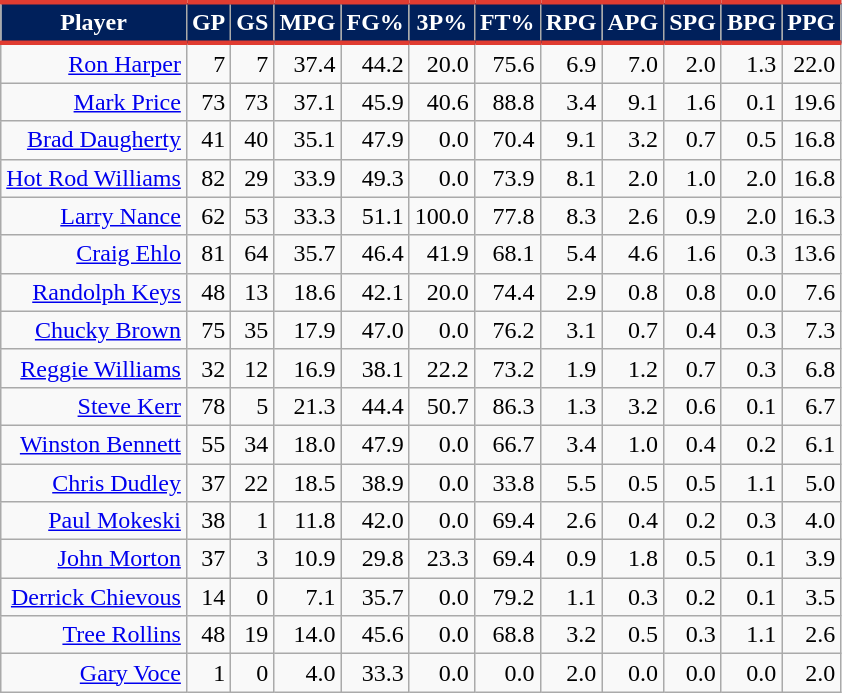<table class="wikitable sortable" style="text-align:right;">
<tr>
<th style="background:#00205B; color:#FFFFFF; border-top:#E03C31 3px solid; border-bottom:#E03C31 3px solid;">Player</th>
<th style="background:#00205B; color:#FFFFFF; border-top:#E03C31 3px solid; border-bottom:#E03C31 3px solid;">GP</th>
<th style="background:#00205B; color:#FFFFFF; border-top:#E03C31 3px solid; border-bottom:#E03C31 3px solid;">GS</th>
<th style="background:#00205B; color:#FFFFFF; border-top:#E03C31 3px solid; border-bottom:#E03C31 3px solid;">MPG</th>
<th style="background:#00205B; color:#FFFFFF; border-top:#E03C31 3px solid; border-bottom:#E03C31 3px solid;">FG%</th>
<th style="background:#00205B; color:#FFFFFF; border-top:#E03C31 3px solid; border-bottom:#E03C31 3px solid;">3P%</th>
<th style="background:#00205B; color:#FFFFFF; border-top:#E03C31 3px solid; border-bottom:#E03C31 3px solid;">FT%</th>
<th style="background:#00205B; color:#FFFFFF; border-top:#E03C31 3px solid; border-bottom:#E03C31 3px solid;">RPG</th>
<th style="background:#00205B; color:#FFFFFF; border-top:#E03C31 3px solid; border-bottom:#E03C31 3px solid;">APG</th>
<th style="background:#00205B; color:#FFFFFF; border-top:#E03C31 3px solid; border-bottom:#E03C31 3px solid;">SPG</th>
<th style="background:#00205B; color:#FFFFFF; border-top:#E03C31 3px solid; border-bottom:#E03C31 3px solid;">BPG</th>
<th style="background:#00205B; color:#FFFFFF; border-top:#E03C31 3px solid; border-bottom:#E03C31 3px solid;">PPG</th>
</tr>
<tr>
<td><a href='#'>Ron Harper</a></td>
<td>7</td>
<td>7</td>
<td>37.4</td>
<td>44.2</td>
<td>20.0</td>
<td>75.6</td>
<td>6.9</td>
<td>7.0</td>
<td>2.0</td>
<td>1.3</td>
<td>22.0</td>
</tr>
<tr>
<td><a href='#'>Mark Price</a></td>
<td>73</td>
<td>73</td>
<td>37.1</td>
<td>45.9</td>
<td>40.6</td>
<td>88.8</td>
<td>3.4</td>
<td>9.1</td>
<td>1.6</td>
<td>0.1</td>
<td>19.6</td>
</tr>
<tr>
<td><a href='#'>Brad Daugherty</a></td>
<td>41</td>
<td>40</td>
<td>35.1</td>
<td>47.9</td>
<td>0.0</td>
<td>70.4</td>
<td>9.1</td>
<td>3.2</td>
<td>0.7</td>
<td>0.5</td>
<td>16.8</td>
</tr>
<tr>
<td><a href='#'>Hot Rod Williams</a></td>
<td>82</td>
<td>29</td>
<td>33.9</td>
<td>49.3</td>
<td>0.0</td>
<td>73.9</td>
<td>8.1</td>
<td>2.0</td>
<td>1.0</td>
<td>2.0</td>
<td>16.8</td>
</tr>
<tr>
<td><a href='#'>Larry Nance</a></td>
<td>62</td>
<td>53</td>
<td>33.3</td>
<td>51.1</td>
<td>100.0</td>
<td>77.8</td>
<td>8.3</td>
<td>2.6</td>
<td>0.9</td>
<td>2.0</td>
<td>16.3</td>
</tr>
<tr>
<td><a href='#'>Craig Ehlo</a></td>
<td>81</td>
<td>64</td>
<td>35.7</td>
<td>46.4</td>
<td>41.9</td>
<td>68.1</td>
<td>5.4</td>
<td>4.6</td>
<td>1.6</td>
<td>0.3</td>
<td>13.6</td>
</tr>
<tr>
<td><a href='#'>Randolph Keys</a></td>
<td>48</td>
<td>13</td>
<td>18.6</td>
<td>42.1</td>
<td>20.0</td>
<td>74.4</td>
<td>2.9</td>
<td>0.8</td>
<td>0.8</td>
<td>0.0</td>
<td>7.6</td>
</tr>
<tr>
<td><a href='#'>Chucky Brown</a></td>
<td>75</td>
<td>35</td>
<td>17.9</td>
<td>47.0</td>
<td>0.0</td>
<td>76.2</td>
<td>3.1</td>
<td>0.7</td>
<td>0.4</td>
<td>0.3</td>
<td>7.3</td>
</tr>
<tr>
<td><a href='#'>Reggie Williams</a></td>
<td>32</td>
<td>12</td>
<td>16.9</td>
<td>38.1</td>
<td>22.2</td>
<td>73.2</td>
<td>1.9</td>
<td>1.2</td>
<td>0.7</td>
<td>0.3</td>
<td>6.8</td>
</tr>
<tr>
<td><a href='#'>Steve Kerr</a></td>
<td>78</td>
<td>5</td>
<td>21.3</td>
<td>44.4</td>
<td>50.7</td>
<td>86.3</td>
<td>1.3</td>
<td>3.2</td>
<td>0.6</td>
<td>0.1</td>
<td>6.7</td>
</tr>
<tr>
<td><a href='#'>Winston Bennett</a></td>
<td>55</td>
<td>34</td>
<td>18.0</td>
<td>47.9</td>
<td>0.0</td>
<td>66.7</td>
<td>3.4</td>
<td>1.0</td>
<td>0.4</td>
<td>0.2</td>
<td>6.1</td>
</tr>
<tr>
<td><a href='#'>Chris Dudley</a></td>
<td>37</td>
<td>22</td>
<td>18.5</td>
<td>38.9</td>
<td>0.0</td>
<td>33.8</td>
<td>5.5</td>
<td>0.5</td>
<td>0.5</td>
<td>1.1</td>
<td>5.0</td>
</tr>
<tr>
<td><a href='#'>Paul Mokeski</a></td>
<td>38</td>
<td>1</td>
<td>11.8</td>
<td>42.0</td>
<td>0.0</td>
<td>69.4</td>
<td>2.6</td>
<td>0.4</td>
<td>0.2</td>
<td>0.3</td>
<td>4.0</td>
</tr>
<tr>
<td><a href='#'>John Morton</a></td>
<td>37</td>
<td>3</td>
<td>10.9</td>
<td>29.8</td>
<td>23.3</td>
<td>69.4</td>
<td>0.9</td>
<td>1.8</td>
<td>0.5</td>
<td>0.1</td>
<td>3.9</td>
</tr>
<tr>
<td><a href='#'>Derrick Chievous</a></td>
<td>14</td>
<td>0</td>
<td>7.1</td>
<td>35.7</td>
<td>0.0</td>
<td>79.2</td>
<td>1.1</td>
<td>0.3</td>
<td>0.2</td>
<td>0.1</td>
<td>3.5</td>
</tr>
<tr>
<td><a href='#'>Tree Rollins</a></td>
<td>48</td>
<td>19</td>
<td>14.0</td>
<td>45.6</td>
<td>0.0</td>
<td>68.8</td>
<td>3.2</td>
<td>0.5</td>
<td>0.3</td>
<td>1.1</td>
<td>2.6</td>
</tr>
<tr>
<td><a href='#'>Gary Voce</a></td>
<td>1</td>
<td>0</td>
<td>4.0</td>
<td>33.3</td>
<td>0.0</td>
<td>0.0</td>
<td>2.0</td>
<td>0.0</td>
<td>0.0</td>
<td>0.0</td>
<td>2.0</td>
</tr>
</table>
